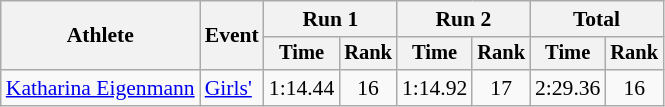<table class="wikitable" style="font-size:90%">
<tr>
<th rowspan="2">Athlete</th>
<th rowspan="2">Event</th>
<th colspan="2">Run 1</th>
<th colspan="2">Run 2</th>
<th colspan="2">Total</th>
</tr>
<tr style="font-size:95%">
<th>Time</th>
<th>Rank</th>
<th>Time</th>
<th>Rank</th>
<th>Time</th>
<th>Rank</th>
</tr>
<tr align=center>
<td align=left><a href='#'>Katharina Eigenmann</a></td>
<td align=left><a href='#'>Girls'</a></td>
<td>1:14.44</td>
<td>16</td>
<td>1:14.92</td>
<td>17</td>
<td>2:29.36</td>
<td>16</td>
</tr>
</table>
